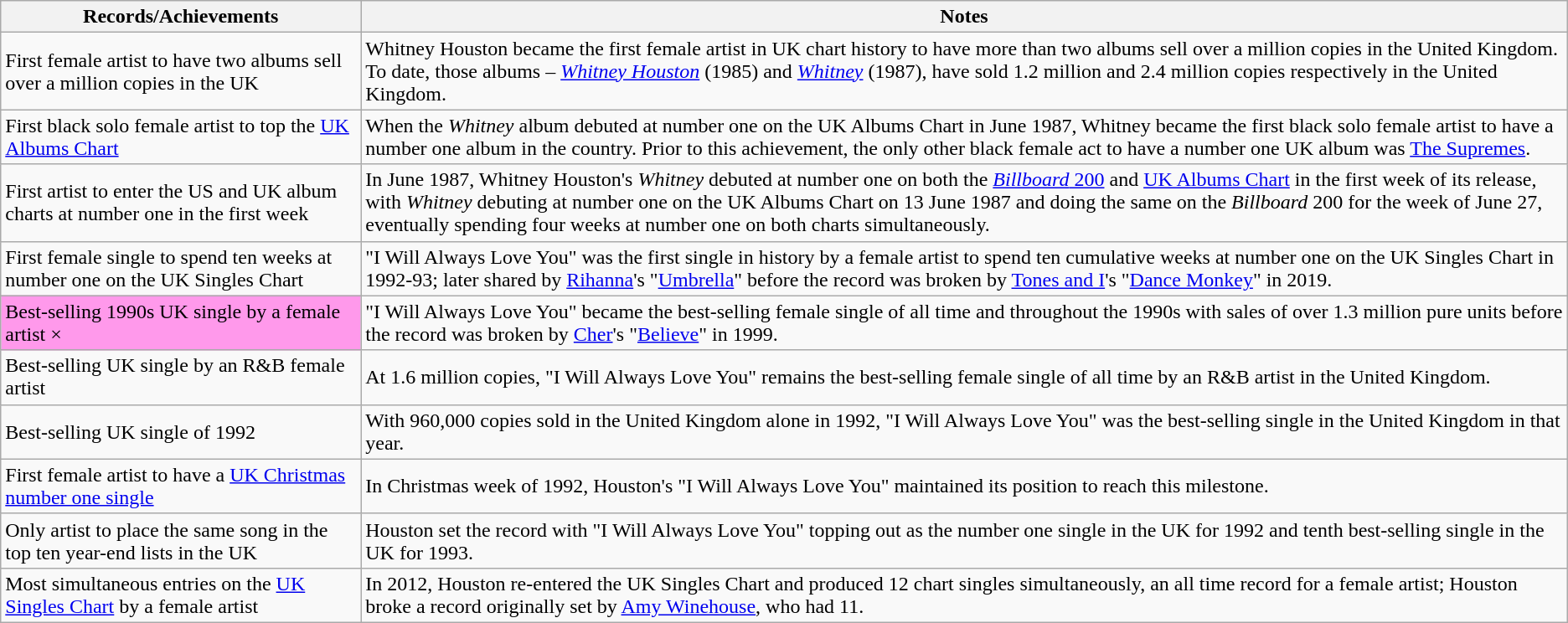<table class="wikitable sortable plainrowheaders">
<tr>
<th scope="col" width=20%>Records/Achievements</th>
<th scope="col" width=67%>Notes</th>
</tr>
<tr>
<td>First female artist to have two albums sell over a million copies in the UK</td>
<td>Whitney Houston became the first female artist in UK chart history to have more than two albums sell over a million copies in the United Kingdom. To date, those albums – <em><a href='#'>Whitney Houston</a></em> (1985) and <em><a href='#'>Whitney</a></em> (1987), have sold 1.2 million and 2.4 million copies respectively in the United Kingdom.</td>
</tr>
<tr>
<td>First black solo female artist to top the <a href='#'>UK Albums Chart</a></td>
<td>When the <em>Whitney</em> album debuted at number one on the UK Albums Chart in June 1987, Whitney became the first black solo female artist to have a number one album in the country. Prior to this achievement, the only other black female act to have a number one UK album was <a href='#'>The Supremes</a>.</td>
</tr>
<tr>
<td>First artist to enter the US and UK album charts at number one in the first week </td>
<td>In June 1987, Whitney Houston's <em>Whitney</em> debuted at number one on both the <a href='#'><em>Billboard</em> 200</a> and <a href='#'>UK Albums Chart</a> in the first week of its release, with <em>Whitney</em> debuting at number one on the UK Albums Chart on 13 June 1987 and doing the same on the <em>Billboard</em> 200 for the week of June 27, eventually spending four weeks at number one on both charts simultaneously.</td>
</tr>
<tr>
<td>First female single to spend ten weeks at number one on the UK Singles Chart </td>
<td>"I Will Always Love You" was the first single in history by a female artist to spend ten cumulative weeks at number one on the UK Singles Chart in 1992-93; later shared by <a href='#'>Rihanna</a>'s "<a href='#'>Umbrella</a>" before the record was broken by <a href='#'>Tones and I</a>'s "<a href='#'>Dance Monkey</a>" in 2019.</td>
</tr>
<tr>
<td style="background-color: #ff99eb;">Best-selling 1990s UK single by a female artist × </td>
<td>"I Will Always Love You" became the best-selling female single of all time and throughout the 1990s with sales of over 1.3 million pure units before the record was broken by <a href='#'>Cher</a>'s "<a href='#'>Believe</a>" in 1999.</td>
</tr>
<tr>
<td>Best-selling UK single by an R&B female artist </td>
<td>At 1.6 million copies, "I Will Always Love You" remains the best-selling female single of all time by an R&B artist in the United Kingdom.</td>
</tr>
<tr>
<td>Best-selling UK single of 1992</td>
<td>With 960,000 copies sold in the United Kingdom alone in 1992, "I Will Always Love You" was the best-selling single in the United Kingdom in that year.</td>
</tr>
<tr>
<td>First female artist to have a <a href='#'>UK Christmas number one single</a></td>
<td>In Christmas week of 1992, Houston's "I Will Always Love You" maintained its position to reach this milestone.</td>
</tr>
<tr>
<td>Only artist to place the same song in the top ten year-end lists in the UK</td>
<td>Houston set the record with "I Will Always Love You" topping out as the number one single in the UK for 1992 and tenth best-selling single in the UK for 1993.</td>
</tr>
<tr>
<td>Most simultaneous entries on the <a href='#'>UK Singles Chart</a> by a female artist </td>
<td>In 2012, Houston re-entered the UK Singles Chart and produced 12 chart singles simultaneously, an all time record for a female artist; Houston broke a record originally set by <a href='#'>Amy Winehouse</a>, who had 11.</td>
</tr>
</table>
